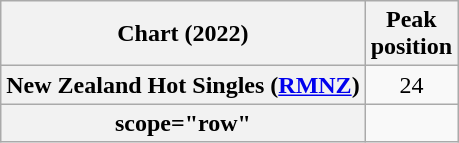<table class="wikitable sortable plainrowheaders" style="text-align:center">
<tr>
<th scope="col">Chart (2022)</th>
<th scope="col">Peak<br>position</th>
</tr>
<tr>
<th scope="row">New Zealand Hot Singles (<a href='#'>RMNZ</a>)</th>
<td>24</td>
</tr>
<tr>
<th>scope="row"</th>
</tr>
</table>
